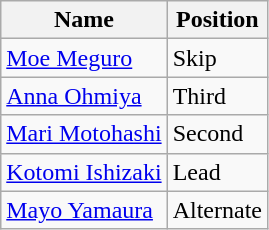<table class="wikitable sortable" border="1" style="text-align-center">
<tr>
<th style=background-color:"#efefef">Name</th>
<th style=background-color:"#efefef">Position</th>
</tr>
<tr>
<td align=left><a href='#'>Moe Meguro</a></td>
<td align=left>Skip</td>
</tr>
<tr>
<td align=left><a href='#'>Anna Ohmiya</a></td>
<td align=left>Third</td>
</tr>
<tr>
<td align=left><a href='#'>Mari Motohashi</a></td>
<td align=left>Second</td>
</tr>
<tr>
<td align=left><a href='#'>Kotomi Ishizaki</a></td>
<td align=left>Lead</td>
</tr>
<tr>
<td align=left><a href='#'>Mayo Yamaura</a></td>
<td align=left>Alternate</td>
</tr>
</table>
